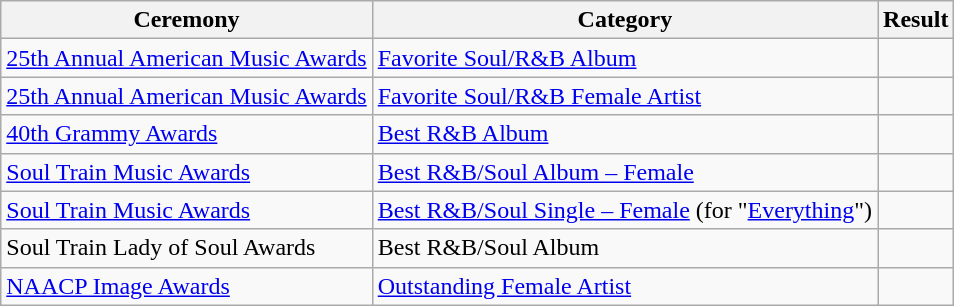<table class="wikitable">
<tr>
<th>Ceremony</th>
<th>Category</th>
<th>Result</th>
</tr>
<tr>
<td><a href='#'>25th Annual American Music Awards</a></td>
<td><a href='#'>Favorite Soul/R&B Album</a></td>
<td></td>
</tr>
<tr>
<td><a href='#'>25th Annual American Music Awards</a></td>
<td><a href='#'>Favorite Soul/R&B Female Artist</a></td>
<td></td>
</tr>
<tr>
<td><a href='#'>40th Grammy Awards</a></td>
<td><a href='#'>Best R&B Album</a></td>
<td></td>
</tr>
<tr>
<td><a href='#'>Soul Train Music Awards</a></td>
<td><a href='#'>Best R&B/Soul Album – Female</a></td>
<td></td>
</tr>
<tr>
<td><a href='#'>Soul Train Music Awards</a></td>
<td><a href='#'>Best R&B/Soul Single – Female</a> (for "<a href='#'>Everything</a>")</td>
<td></td>
</tr>
<tr>
<td>Soul Train Lady of Soul Awards</td>
<td>Best R&B/Soul Album</td>
<td></td>
</tr>
<tr>
<td><a href='#'>NAACP Image Awards</a></td>
<td><a href='#'>Outstanding Female Artist</a></td>
<td></td>
</tr>
</table>
